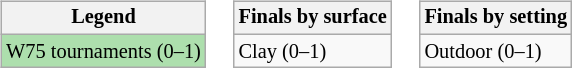<table>
<tr valign=top>
<td><br><table class=wikitable style="font-size:85%">
<tr>
<th>Legend</th>
</tr>
<tr style="background:#addfad;">
<td>W75 tournaments (0–1)</td>
</tr>
</table>
</td>
<td><br><table class="wikitable" style="font-size:85%">
<tr>
<th>Finals by surface</th>
</tr>
<tr>
<td>Clay (0–1)</td>
</tr>
</table>
</td>
<td><br><table class=wikitable style=font-size:85%>
<tr>
<th>Finals by setting</th>
</tr>
<tr>
<td>Outdoor (0–1)</td>
</tr>
</table>
</td>
</tr>
</table>
